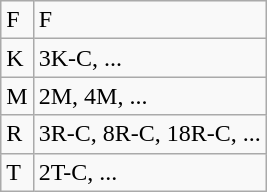<table class="wikitable">
<tr>
<td>F</td>
<td>F</td>
</tr>
<tr>
<td>K</td>
<td>3K-C, ...</td>
</tr>
<tr>
<td>M</td>
<td>2M, 4M, ...</td>
</tr>
<tr>
<td>R</td>
<td>3R-C, 8R-C, 18R-C, ...</td>
</tr>
<tr>
<td>T</td>
<td>2T-C, ...</td>
</tr>
</table>
